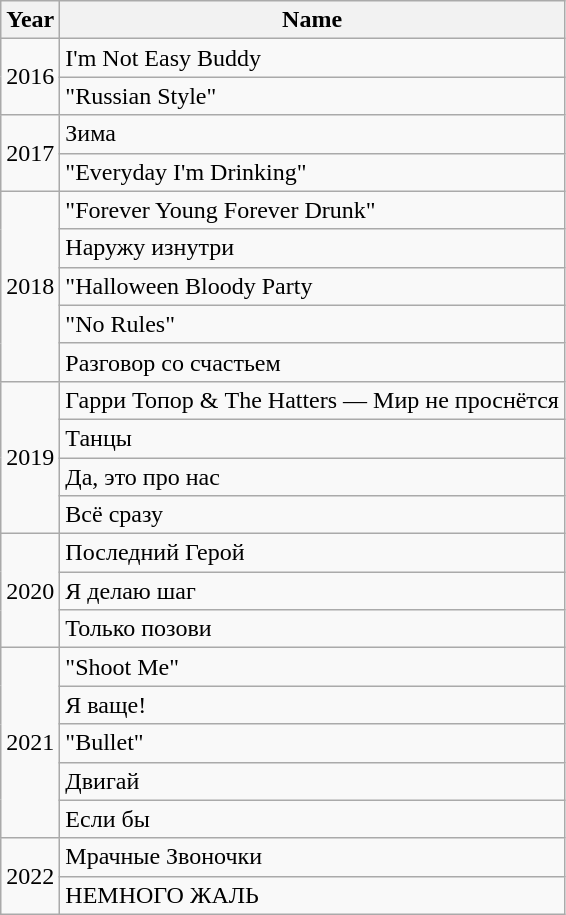<table class="wikitable">
<tr>
<th>Year</th>
<th>Name</th>
</tr>
<tr>
<td rowspan="2">2016</td>
<td>I'm Not Easy Buddy</td>
</tr>
<tr>
<td>"Russian Style"</td>
</tr>
<tr>
<td rowspan="2">2017</td>
<td>Зима</td>
</tr>
<tr>
<td>"Everyday I'm Drinking"</td>
</tr>
<tr>
<td rowspan="5">2018</td>
<td>"Forever Young Forever Drunk"<br></td>
</tr>
<tr>
<td>Наружу изнутри</td>
</tr>
<tr>
<td>"Halloween Bloody Party</td>
</tr>
<tr>
<td>"No Rules"</td>
</tr>
<tr>
<td>Разговор со счастьем<br></td>
</tr>
<tr>
<td rowspan="4">2019</td>
<td>Гарри Топор & The Hatters — Мир не проснётся</td>
</tr>
<tr>
<td>Танцы</td>
</tr>
<tr>
<td>Да, это про нас</td>
</tr>
<tr>
<td>Всё сразу</td>
</tr>
<tr>
<td rowspan="3">2020</td>
<td>Последний Герой</td>
</tr>
<tr>
<td>Я делаю шаг</td>
</tr>
<tr>
<td>Только позови</td>
</tr>
<tr>
<td rowspan="5">2021</td>
<td>"Shoot Me"</td>
</tr>
<tr>
<td>Я ваще!</td>
</tr>
<tr>
<td>"Bullet"<br></td>
</tr>
<tr>
<td>Двигай</td>
</tr>
<tr>
<td>Если бы</td>
</tr>
<tr>
<td rowspan="2">2022</td>
<td>Мрачные Звоночки</td>
</tr>
<tr>
<td>НЕМНОГО ЖАЛЬ</td>
</tr>
</table>
